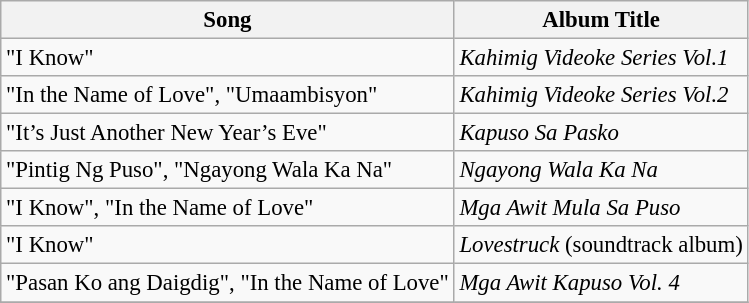<table class="wikitable" style="font-size: 95%;">
<tr>
<th>Song</th>
<th>Album Title</th>
</tr>
<tr>
<td>"I Know"</td>
<td><em>Kahimig Videoke Series Vol.1</em></td>
</tr>
<tr>
<td>"In the Name of Love", "Umaambisyon"</td>
<td><em>Kahimig Videoke Series Vol.2</em></td>
</tr>
<tr>
<td>"It’s Just Another New Year’s Eve"</td>
<td><em>Kapuso Sa Pasko</em></td>
</tr>
<tr>
<td>"Pintig Ng Puso", "Ngayong Wala Ka Na"</td>
<td><em>Ngayong Wala Ka Na</em></td>
</tr>
<tr>
<td>"I Know", "In the Name of Love"</td>
<td><em>Mga Awit Mula Sa Puso</em></td>
</tr>
<tr>
<td>"I Know"</td>
<td><em>Lovestruck</em> (soundtrack album)</td>
</tr>
<tr>
<td>"Pasan Ko ang Daigdig", "In the Name of Love"</td>
<td><em>Mga Awit Kapuso Vol. 4</em></td>
</tr>
<tr>
</tr>
</table>
